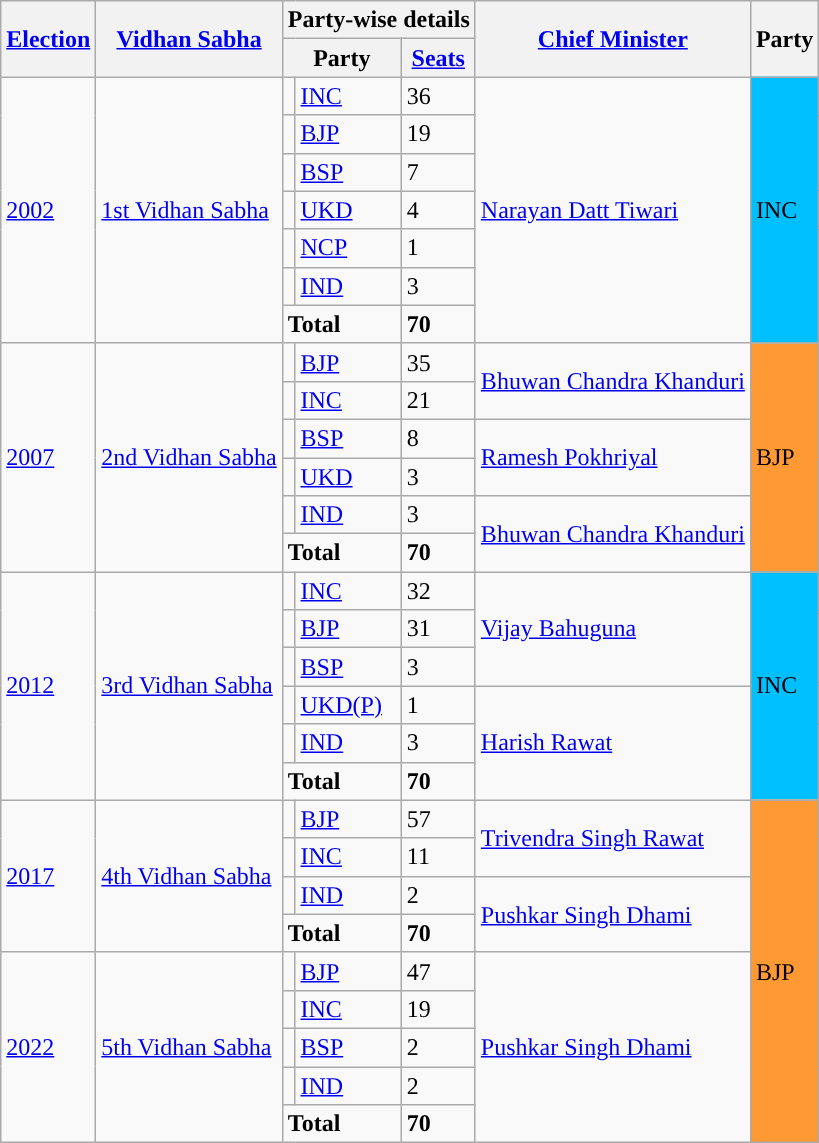<table class="wikitable sortable">
<tr>
<th rowspan="2"><a href='#'>Election</a></th>
<th rowspan="2"><a href='#'>Vidhan Sabha</a></th>
<th colspan="3">Party-wise details</th>
<th rowspan="2"><a href='#'>Chief Minister</a></th>
<th rowspan="2">Party</th>
</tr>
<tr>
<th colspan="2">Party</th>
<th><a href='#'>Seats</a></th>
</tr>
<tr>
<td rowspan="7"><a href='#'>2002</a></td>
<td rowspan="7"><a href='#'>1st Vidhan Sabha</a></td>
<td style="background-color: "></td>
<td><a href='#'>INC</a></td>
<td>36</td>
<td rowspan="7"><a href='#'>Narayan Datt Tiwari</a></td>
<td rowspan="7"; bgcolor=#00BFFF>INC</td>
</tr>
<tr>
<td style="background-color: "></td>
<td><a href='#'>BJP</a></td>
<td>19</td>
</tr>
<tr>
<td style="background-color: "></td>
<td><a href='#'>BSP</a></td>
<td>7</td>
</tr>
<tr>
<td style="background-color: "></td>
<td><a href='#'>UKD</a></td>
<td>4</td>
</tr>
<tr>
<td style="background-color: "></td>
<td><a href='#'>NCP</a></td>
<td>1</td>
</tr>
<tr>
<td style="background-color: "></td>
<td><a href='#'>IND</a></td>
<td>3</td>
</tr>
<tr>
<td colspan="2"><strong>Total</strong></td>
<td><strong>70</strong></td>
</tr>
<tr>
<td rowspan="6"><a href='#'>2007</a></td>
<td rowspan="6"><a href='#'>2nd Vidhan Sabha</a></td>
<td style="background-color: "></td>
<td><a href='#'>BJP</a></td>
<td>35</td>
<td rowspan="2"><a href='#'>Bhuwan Chandra Khanduri</a><br></td>
<td rowspan="6"; bgcolor=#FF9933>BJP</td>
</tr>
<tr>
<td style="background-color: "></td>
<td><a href='#'>INC</a></td>
<td>21</td>
</tr>
<tr>
<td style="background-color: "></td>
<td><a href='#'>BSP</a></td>
<td>8</td>
<td rowspan="2"><a href='#'>Ramesh Pokhriyal</a><br></td>
</tr>
<tr>
<td style="background-color: "></td>
<td><a href='#'>UKD</a></td>
<td>3</td>
</tr>
<tr>
<td style="background-color: "></td>
<td><a href='#'>IND</a></td>
<td>3</td>
<td rowspan="2"><a href='#'>Bhuwan Chandra Khanduri</a><br></td>
</tr>
<tr>
<td colspan="2"><strong>Total</strong></td>
<td><strong>70</strong></td>
</tr>
<tr>
<td rowspan="6"><a href='#'>2012</a></td>
<td rowspan="6"><a href='#'>3rd Vidhan Sabha</a></td>
<td style="background-color: "></td>
<td><a href='#'>INC</a></td>
<td>32</td>
<td rowspan="3"><a href='#'>Vijay Bahuguna</a><br></td>
<td rowspan="6"; bgcolor=#00BFFF>INC</td>
</tr>
<tr>
<td style="background-color: "></td>
<td><a href='#'>BJP</a></td>
<td>31</td>
</tr>
<tr>
<td style="background-color: "></td>
<td><a href='#'>BSP</a></td>
<td>3</td>
</tr>
<tr>
<td style="background-color: "></td>
<td><a href='#'>UKD(P)</a></td>
<td>1</td>
<td rowspan="3"><a href='#'>Harish Rawat</a><br></td>
</tr>
<tr>
<td style="background-color: "></td>
<td><a href='#'>IND</a></td>
<td>3</td>
</tr>
<tr>
<td colspan="2"><strong>Total</strong></td>
<td><strong>70</strong></td>
</tr>
<tr>
<td rowspan="4"><a href='#'>2017</a></td>
<td rowspan="4"><a href='#'>4th Vidhan Sabha</a></td>
<td style="background-color: "></td>
<td><a href='#'>BJP</a></td>
<td>57</td>
<td rowspan="2"><a href='#'>Trivendra Singh Rawat</a><br></td>
<td rowspan="9"; bgcolor=#FF9933>BJP</td>
</tr>
<tr>
<td style="background-color: "></td>
<td><a href='#'>INC</a></td>
<td>11</td>
</tr>
<tr>
<td style="background-color: "></td>
<td><a href='#'>IND</a></td>
<td>2</td>
<td Rowspan="2"><a href='#'>Pushkar Singh Dhami</a><br></td>
</tr>
<tr>
<td colspan="2"><strong>Total</strong></td>
<td><strong>70</strong></td>
</tr>
<tr>
<td rowspan="5"><a href='#'>2022</a></td>
<td rowspan="5"><a href='#'>5th Vidhan Sabha</a></td>
<td style="background-color: "></td>
<td><a href='#'>BJP</a></td>
<td>47</td>
<td rowspan="5"><a href='#'>Pushkar Singh Dhami</a><br></td>
</tr>
<tr>
<td style="background-color: "></td>
<td><a href='#'>INC</a></td>
<td>19</td>
</tr>
<tr>
<td style="background-color: "></td>
<td><a href='#'>BSP</a></td>
<td>2</td>
</tr>
<tr>
<td style="background-color: "></td>
<td><a href='#'>IND</a></td>
<td>2</td>
</tr>
<tr>
<td colspan="2"><strong>Total</strong></td>
<td><strong>70</strong></td>
</tr>
</table>
